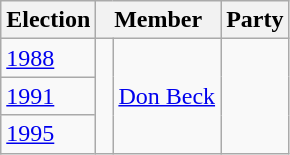<table class="wikitable">
<tr>
<th>Election</th>
<th colspan="2">Member</th>
<th>Party</th>
</tr>
<tr>
<td><a href='#'>1988</a></td>
<td rowspan="3" > </td>
<td rowspan="3"><a href='#'>Don Beck</a></td>
<td rowspan="3"></td>
</tr>
<tr>
<td><a href='#'>1991</a></td>
</tr>
<tr>
<td><a href='#'>1995</a></td>
</tr>
</table>
